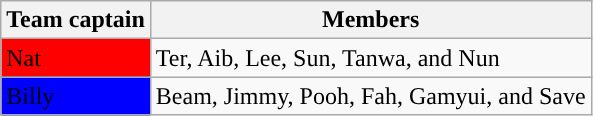<table class="wikitable">
<tr>
<th>Team captain</th>
<th>Members</th>
</tr>
<tr>
<td style="background:red"><span>Nat</span></td>
<td>Ter, Aib, Lee, Sun, Tanwa, and Nun</td>
</tr>
<tr>
<td style="background:#0000FF"><span>Billy</span></td>
<td>Beam, Jimmy, Pooh, Fah, Gamyui, and Save</td>
</tr>
</table>
